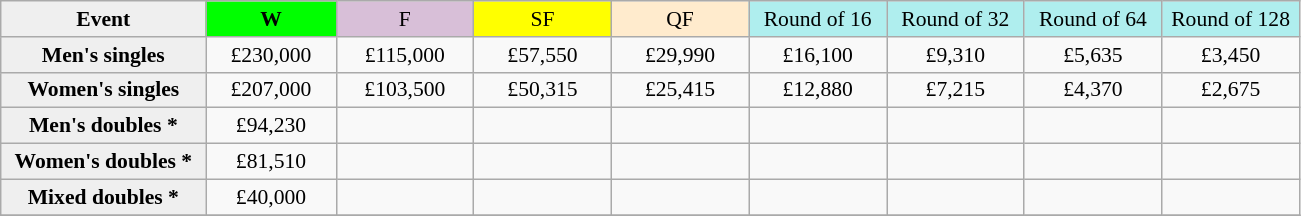<table class=wikitable style=font-size:90%;text-align:center>
<tr>
<td style="width:130px; background:#efefef;"><strong>Event</strong></td>
<td style="width:80px; background:lime;"><strong>W</strong></td>
<td style="width:85px; background:thistle;">F</td>
<td style="width:85px; background:#ff0;">SF</td>
<td style="width:85px; background:#ffebcd;">QF</td>
<td style="width:85px; background:#afeeee;">Round of 16</td>
<td style="width:85px; background:#afeeee;">Round of 32</td>
<td style="width:85px; background:#afeeee;">Round of 64</td>
<td style="width:85px; background:#afeeee;">Round of 128</td>
</tr>
<tr>
<td style="background:#efefef;"><strong>Men's singles</strong></td>
<td>£230,000</td>
<td>£115,000</td>
<td>£57,550</td>
<td>£29,990</td>
<td>£16,100</td>
<td>£9,310</td>
<td>£5,635</td>
<td>£3,450</td>
</tr>
<tr>
<td style="background:#efefef;"><strong>Women's singles</strong></td>
<td>£207,000</td>
<td>£103,500</td>
<td>£50,315</td>
<td>£25,415</td>
<td>£12,880</td>
<td>£7,215</td>
<td>£4,370</td>
<td>£2,675</td>
</tr>
<tr>
<td style="background:#efefef;"><strong>Men's doubles *</strong></td>
<td>£94,230</td>
<td></td>
<td></td>
<td></td>
<td></td>
<td></td>
<td></td>
<td></td>
</tr>
<tr>
<td style="background:#efefef;"><strong>Women's doubles *</strong></td>
<td>£81,510</td>
<td></td>
<td></td>
<td></td>
<td></td>
<td></td>
<td></td>
<td></td>
</tr>
<tr>
<td style="background:#efefef;"><strong>Mixed doubles *</strong></td>
<td>£40,000</td>
<td></td>
<td></td>
<td></td>
<td></td>
<td></td>
<td></td>
<td></td>
</tr>
<tr>
</tr>
</table>
